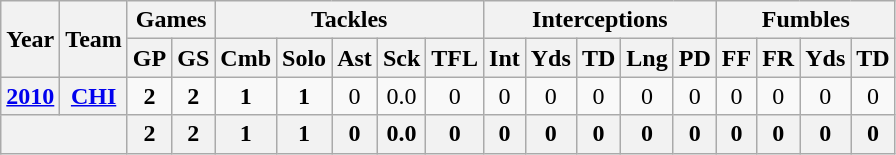<table class="wikitable" style="text-align:center">
<tr>
<th rowspan="2">Year</th>
<th rowspan="2">Team</th>
<th colspan="2">Games</th>
<th colspan="5">Tackles</th>
<th colspan="5">Interceptions</th>
<th colspan="4">Fumbles</th>
</tr>
<tr>
<th>GP</th>
<th>GS</th>
<th>Cmb</th>
<th>Solo</th>
<th>Ast</th>
<th>Sck</th>
<th>TFL</th>
<th>Int</th>
<th>Yds</th>
<th>TD</th>
<th>Lng</th>
<th>PD</th>
<th>FF</th>
<th>FR</th>
<th>Yds</th>
<th>TD</th>
</tr>
<tr>
<th><a href='#'>2010</a></th>
<th><a href='#'>CHI</a></th>
<td><strong>2</strong></td>
<td><strong>2</strong></td>
<td><strong>1</strong></td>
<td><strong>1</strong></td>
<td>0</td>
<td>0.0</td>
<td>0</td>
<td>0</td>
<td>0</td>
<td>0</td>
<td>0</td>
<td>0</td>
<td>0</td>
<td>0</td>
<td>0</td>
<td>0</td>
</tr>
<tr>
<th colspan="2"></th>
<th>2</th>
<th>2</th>
<th>1</th>
<th>1</th>
<th>0</th>
<th>0.0</th>
<th>0</th>
<th>0</th>
<th>0</th>
<th>0</th>
<th>0</th>
<th>0</th>
<th>0</th>
<th>0</th>
<th>0</th>
<th>0</th>
</tr>
</table>
